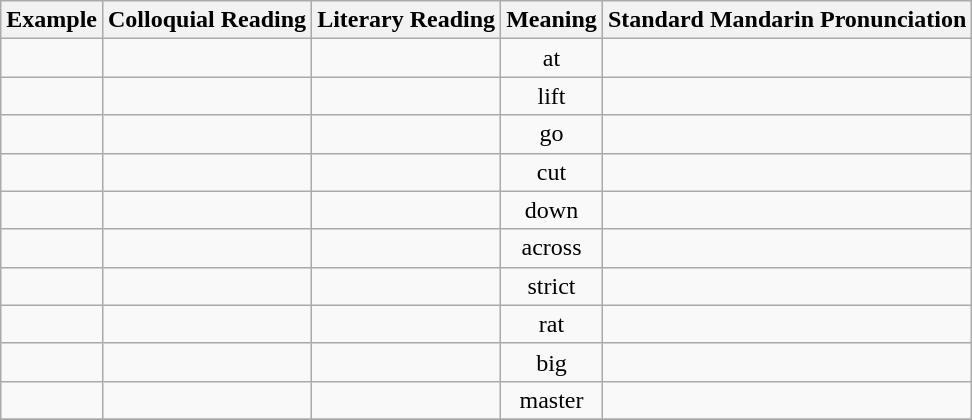<table class="wikitable" style="text-align:center" align="center">
<tr>
<th><strong>Example</strong></th>
<th><strong>Colloquial Reading</strong></th>
<th><strong>Literary Reading</strong></th>
<th><strong>Meaning</strong></th>
<th><strong>Standard Mandarin Pronunciation</strong></th>
</tr>
<tr>
<td><strong></strong></td>
<td></td>
<td></td>
<td>at</td>
<td></td>
</tr>
<tr>
<td><strong></strong></td>
<td></td>
<td></td>
<td>lift</td>
<td></td>
</tr>
<tr>
<td><strong></strong></td>
<td></td>
<td></td>
<td>go</td>
<td></td>
</tr>
<tr>
<td><strong></strong></td>
<td></td>
<td></td>
<td>cut</td>
<td></td>
</tr>
<tr>
<td><strong></strong></td>
<td></td>
<td></td>
<td>down</td>
<td></td>
</tr>
<tr>
<td><strong></strong></td>
<td></td>
<td></td>
<td>across</td>
<td></td>
</tr>
<tr>
<td><strong></strong></td>
<td></td>
<td></td>
<td>strict</td>
<td></td>
</tr>
<tr>
<td><strong></strong></td>
<td></td>
<td></td>
<td>rat</td>
<td></td>
</tr>
<tr>
<td><strong></strong></td>
<td></td>
<td></td>
<td>big</td>
<td></td>
</tr>
<tr>
<td><strong></strong></td>
<td></td>
<td></td>
<td>master</td>
<td></td>
</tr>
<tr>
</tr>
</table>
